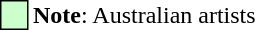<table>
<tr>
<td cellspacing="0" style="width: 15px; height: 15px; color: black; background: #ccffcc; border: 1px solid #000000;"></td>
<td><strong>Note</strong>: Australian artists</td>
</tr>
</table>
